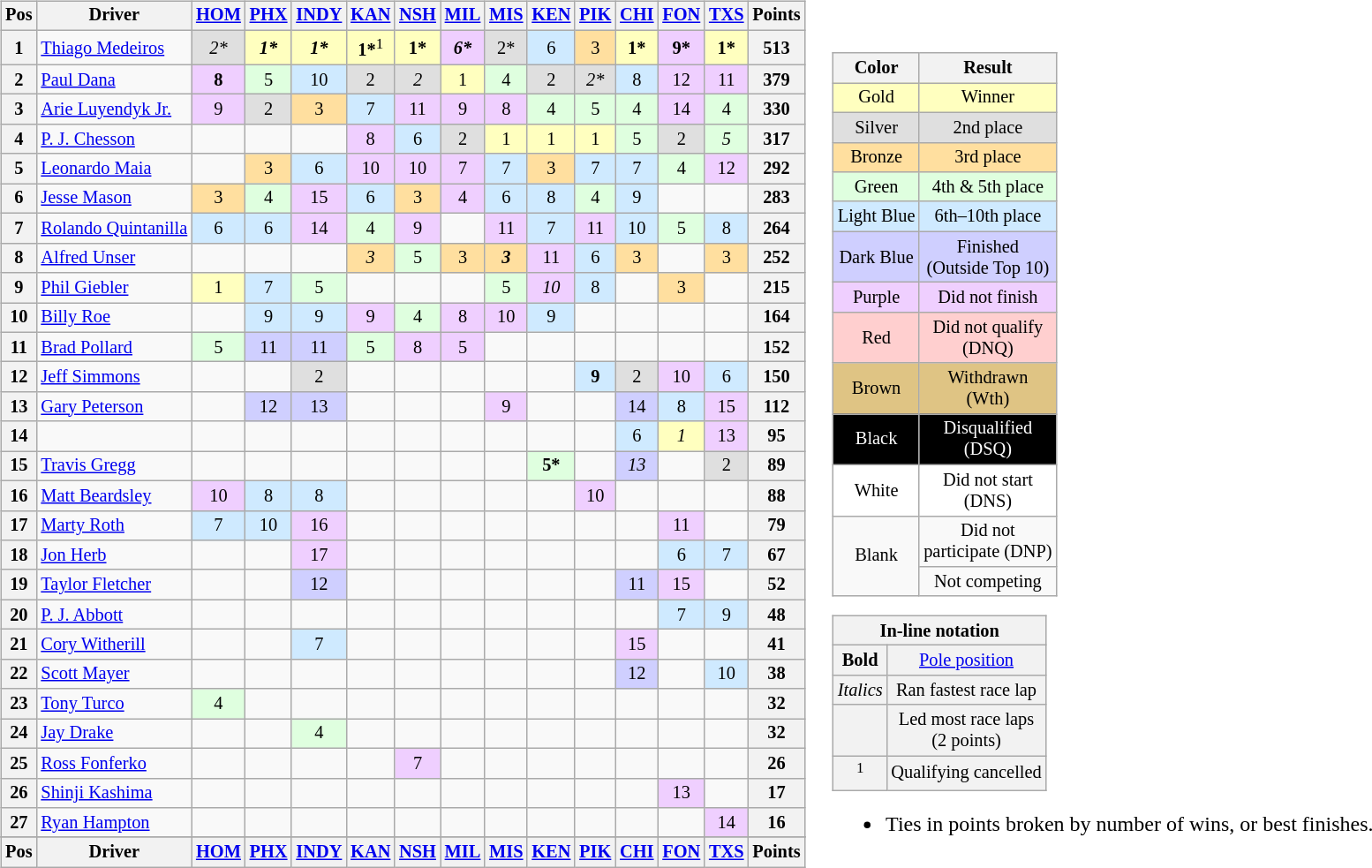<table>
<tr>
<td valign="top"><br><table class="wikitable" style="font-size: 85%; text-align:center">
<tr>
<th valign="middle">Pos</th>
<th valign="middle">Driver</th>
<th><a href='#'>HOM</a></th>
<th><a href='#'>PHX</a></th>
<th><a href='#'>INDY</a></th>
<th><a href='#'>KAN</a></th>
<th><a href='#'>NSH</a></th>
<th><a href='#'>MIL</a></th>
<th><a href='#'>MIS</a></th>
<th><a href='#'>KEN</a></th>
<th><a href='#'>PIK</a></th>
<th><a href='#'>CHI</a></th>
<th><a href='#'>FON</a></th>
<th><a href='#'>TXS</a></th>
<th valign="middle">Points</th>
</tr>
<tr>
<th>1</th>
<td align="left"> <a href='#'>Thiago Medeiros</a></td>
<td style="background:#DFDFDF;"><em>2*</em></td>
<td style="background:#FFFFBF;"><strong><em>1*</em></strong></td>
<td style="background:#FFFFBF;"><strong><em>1*</em></strong></td>
<td style="background:#FFFFBF;"><strong>1*</strong><sup>1</sup></td>
<td style="background:#FFFFBF;"><strong>1*</strong></td>
<td style="background:#EFCFFF;"><strong><em>6*</em></strong></td>
<td style="background:#DFDFDF;">2*</td>
<td style="background:#CFEAFF;">6</td>
<td style="background:#FFDF9F;">3</td>
<td style="background:#FFFFBF;"><strong>1*</strong></td>
<td style="background:#EFCFFF;"><strong>9*</strong></td>
<td style="background:#FFFFBF;"><strong>1*</strong></td>
<th>513</th>
</tr>
<tr>
<th>2</th>
<td align="left"> <a href='#'>Paul Dana</a></td>
<td style="background:#EFCFFF;"><strong>8</strong></td>
<td style="background:#DFFFDF;">5</td>
<td style="background:#CFEAFF;">10</td>
<td style="background:#DFDFDF;">2</td>
<td style="background:#DFDFDF;"><em>2</em></td>
<td style="background:#FFFFBF;">1</td>
<td style="background:#DFFFDF;">4</td>
<td style="background:#DFDFDF;">2</td>
<td style="background:#DFDFDF;"><em>2*</em></td>
<td style="background:#CFEAFF;">8</td>
<td style="background:#EFCFFF;">12</td>
<td style="background:#EFCFFF;">11</td>
<th>379</th>
</tr>
<tr>
<th>3</th>
<td align="left"> <a href='#'>Arie Luyendyk Jr.</a></td>
<td style="background:#EFCFFF;">9</td>
<td style="background:#DFDFDF;">2</td>
<td style="background:#FFDF9F;">3</td>
<td style="background:#CFEAFF;">7</td>
<td style="background:#EFCFFF;">11</td>
<td style="background:#EFCFFF;">9</td>
<td style="background:#EFCFFF;">8</td>
<td style="background:#DFFFDF;">4</td>
<td style="background:#DFFFDF;">5</td>
<td style="background:#DFFFDF;">4</td>
<td style="background:#EFCFFF;">14</td>
<td style="background:#DFFFDF;">4</td>
<th>330</th>
</tr>
<tr>
<th>4</th>
<td align="left"> <a href='#'>P. J. Chesson</a> </td>
<td></td>
<td></td>
<td></td>
<td style="background:#EFCFFF;">8</td>
<td style="background:#CFEAFF;">6</td>
<td style="background:#DFDFDF;">2</td>
<td style="background:#FFFFBF;">1</td>
<td style="background:#FFFFBF;">1</td>
<td style="background:#FFFFBF;">1</td>
<td style="background:#DFFFDF;">5</td>
<td style="background:#DFDFDF;">2</td>
<td style="background:#DFFFDF;"><em>5</em></td>
<th>317</th>
</tr>
<tr>
<th>5</th>
<td align="left"> <a href='#'>Leonardo Maia</a> </td>
<td></td>
<td style="background:#FFDF9F;">3</td>
<td style="background:#CFEAFF;">6</td>
<td style="background:#EFCFFF;">10</td>
<td style="background:#EFCFFF;">10</td>
<td style="background:#EFCFFF;">7</td>
<td style="background:#CFEAFF;">7</td>
<td style="background:#FFDF9F;">3</td>
<td style="background:#CFEAFF;">7</td>
<td style="background:#CFEAFF;">7</td>
<td style="background:#DFFFDF;">4</td>
<td style="background:#EFCFFF;">12</td>
<th>292</th>
</tr>
<tr>
<th>6</th>
<td align="left"> <a href='#'>Jesse Mason</a> </td>
<td style="background:#FFDF9F;">3</td>
<td style="background:#DFFFDF;">4</td>
<td style="background:#EFCFFF;">15</td>
<td style="background:#CFEAFF;">6</td>
<td style="background:#FFDF9F;">3</td>
<td style="background:#EFCFFF;">4</td>
<td style="background:#CFEAFF;">6</td>
<td style="background:#CFEAFF;">8</td>
<td style="background:#DFFFDF;">4</td>
<td style="background:#CFEAFF;">9</td>
<td></td>
<td></td>
<th>283</th>
</tr>
<tr>
<th>7</th>
<td align="left"> <a href='#'>Rolando Quintanilla</a></td>
<td style="background:#CFEAFF;">6</td>
<td style="background:#CFEAFF;">6</td>
<td style="background:#EFCFFF;">14</td>
<td style="background:#DFFFDF;">4</td>
<td style="background:#EFCFFF;">9</td>
<td></td>
<td style="background:#EFCFFF;">11</td>
<td style="background:#CFEAFF;">7</td>
<td style="background:#EFCFFF;">11</td>
<td style="background:#CFEAFF;">10</td>
<td style="background:#DFFFDF;">5</td>
<td style="background:#CFEAFF;">8</td>
<th>264</th>
</tr>
<tr>
<th>8</th>
<td align="left"> <a href='#'>Alfred Unser</a> </td>
<td></td>
<td></td>
<td></td>
<td style="background:#FFDF9F;"><em>3</em></td>
<td style="background:#DFFFDF;">5</td>
<td style="background:#FFDF9F;">3</td>
<td style="background:#FFDF9F;"><strong><em>3</em></strong></td>
<td style="background:#EFCFFF;">11</td>
<td style="background:#CFEAFF;">6</td>
<td style="background:#FFDF9F;">3</td>
<td></td>
<td style="background:#FFDF9F;">3</td>
<th>252</th>
</tr>
<tr>
<th>9</th>
<td align="left"> <a href='#'>Phil Giebler</a> </td>
<td style="background:#FFFFBF;">1</td>
<td style="background:#CFEAFF;">7</td>
<td style="background:#DFFFDF;">5</td>
<td></td>
<td></td>
<td></td>
<td style="background:#DFFFDF;">5</td>
<td style="background:#EFCFFF;"><em>10</em></td>
<td style="background:#CFEAFF;">8</td>
<td></td>
<td style="background:#FFDF9F;">3</td>
<td></td>
<th>215</th>
</tr>
<tr>
<th>10</th>
<td align="left"> <a href='#'>Billy Roe</a></td>
<td></td>
<td style="background:#CFEAFF;">9</td>
<td style="background:#CFEAFF;">9</td>
<td style="background:#EFCFFF;">9</td>
<td style="background:#DFFFDF;">4</td>
<td style="background:#EFCFFF;">8</td>
<td style="background:#EFCFFF;">10</td>
<td style="background:#CFEAFF;">9</td>
<td></td>
<td></td>
<td></td>
<td></td>
<th>164</th>
</tr>
<tr>
<th>11</th>
<td align="left"> <a href='#'>Brad Pollard</a> </td>
<td style="background:#DFFFDF;">5</td>
<td style="background:#CFCFFF;">11</td>
<td style="background:#CFCFFF;">11</td>
<td style="background:#DFFFDF;">5</td>
<td style="background:#EFCFFF;">8</td>
<td style="background:#EFCFFF;">5</td>
<td></td>
<td></td>
<td></td>
<td></td>
<td></td>
<td></td>
<th>152</th>
</tr>
<tr>
<th>12</th>
<td align="left"> <a href='#'>Jeff Simmons</a></td>
<td></td>
<td></td>
<td style="background:#DFDFDF;">2</td>
<td></td>
<td></td>
<td></td>
<td></td>
<td></td>
<td style="background:#CFEAFF;"><strong>9</strong></td>
<td style="background:#DFDFDF;">2</td>
<td style="background:#EFCFFF;">10</td>
<td style="background:#CFEAFF;">6</td>
<th>150</th>
</tr>
<tr>
<th>13</th>
<td align="left"> <a href='#'>Gary Peterson</a></td>
<td></td>
<td style="background:#CFCFFF;">12</td>
<td style="background:#CFCFFF;">13</td>
<td></td>
<td></td>
<td></td>
<td style="background:#EFCFFF;">9</td>
<td></td>
<td></td>
<td style="background:#CFCFFF;">14</td>
<td style="background:#CFEAFF;">8</td>
<td style="background:#EFCFFF;">15</td>
<th>112</th>
</tr>
<tr>
<th>14</th>
<td align="left"></td>
<td></td>
<td></td>
<td></td>
<td></td>
<td></td>
<td></td>
<td></td>
<td></td>
<td></td>
<td style="background:#CFEAFF;">6</td>
<td style="background:#FFFFBF;"><em>1</em></td>
<td style="background:#EFCFFF;">13</td>
<th>95</th>
</tr>
<tr>
<th>15</th>
<td align="left"> <a href='#'>Travis Gregg</a> </td>
<td></td>
<td></td>
<td></td>
<td></td>
<td></td>
<td></td>
<td></td>
<td style="background:#DFFFDF;"><strong>5*</strong></td>
<td></td>
<td style="background:#CFCFFF;"><em>13</em></td>
<td></td>
<td style="background:#DFDFDF;">2</td>
<th>89</th>
</tr>
<tr>
<th>16</th>
<td align="left"> <a href='#'>Matt Beardsley</a></td>
<td style="background:#EFCFFF;">10</td>
<td style="background:#CFEAFF;">8</td>
<td style="background:#CFEAFF;">8</td>
<td></td>
<td></td>
<td></td>
<td></td>
<td></td>
<td style="background:#EFCFFF;">10</td>
<td></td>
<td></td>
<td></td>
<th>88</th>
</tr>
<tr>
<th>17</th>
<td align="left"> <a href='#'>Marty Roth</a></td>
<td style="background:#CFEAFF;">7</td>
<td style="background:#CFEAFF;">10</td>
<td style="background:#EFCFFF;">16</td>
<td></td>
<td></td>
<td></td>
<td></td>
<td></td>
<td></td>
<td></td>
<td style="background:#EFCFFF;">11</td>
<td></td>
<th>79</th>
</tr>
<tr>
<th>18</th>
<td align="left"> <a href='#'>Jon Herb</a> </td>
<td></td>
<td></td>
<td style="background:#EFCFFF;">17</td>
<td></td>
<td></td>
<td></td>
<td></td>
<td></td>
<td></td>
<td></td>
<td style="background:#CFEAFF;">6</td>
<td style="background:#CFEAFF;">7</td>
<th>67</th>
</tr>
<tr>
<th>19</th>
<td align="left"> <a href='#'>Taylor Fletcher</a> </td>
<td></td>
<td></td>
<td style="background:#CFCFFF;">12</td>
<td></td>
<td></td>
<td></td>
<td></td>
<td></td>
<td></td>
<td style="background:#CFCFFF;">11</td>
<td style="background:#EFCFFF;">15</td>
<td></td>
<th>52</th>
</tr>
<tr>
<th>20</th>
<td align="left"> <a href='#'>P. J. Abbott</a> </td>
<td></td>
<td></td>
<td></td>
<td></td>
<td></td>
<td></td>
<td></td>
<td></td>
<td></td>
<td></td>
<td style="background:#CFEAFF;">7</td>
<td style="background:#CFEAFF;">9</td>
<th>48</th>
</tr>
<tr>
<th>21</th>
<td align="left"> <a href='#'>Cory Witherill</a></td>
<td></td>
<td></td>
<td style="background:#CFEAFF;">7</td>
<td></td>
<td></td>
<td></td>
<td></td>
<td></td>
<td></td>
<td style="background:#EFCFFF;">15</td>
<td></td>
<td></td>
<th>41</th>
</tr>
<tr>
<th>22</th>
<td align="left"> <a href='#'>Scott Mayer</a> </td>
<td></td>
<td></td>
<td></td>
<td></td>
<td></td>
<td></td>
<td></td>
<td></td>
<td></td>
<td style="background:#CFCFFF;">12</td>
<td></td>
<td style="background:#CFEAFF;">10</td>
<th>38</th>
</tr>
<tr>
<th>23</th>
<td align="left"> <a href='#'>Tony Turco</a></td>
<td style="background:#DFFFDF;">4</td>
<td></td>
<td></td>
<td></td>
<td></td>
<td></td>
<td></td>
<td></td>
<td></td>
<td></td>
<td></td>
<td></td>
<th>32</th>
</tr>
<tr>
<th>24</th>
<td align="left"> <a href='#'>Jay Drake</a> </td>
<td></td>
<td></td>
<td style="background:#DFFFDF;">4</td>
<td></td>
<td></td>
<td></td>
<td></td>
<td></td>
<td></td>
<td></td>
<td></td>
<td></td>
<th>32</th>
</tr>
<tr>
<th>25</th>
<td align="left"> <a href='#'>Ross Fonferko</a> </td>
<td></td>
<td></td>
<td></td>
<td></td>
<td style="background:#EFCFFF;">7</td>
<td></td>
<td></td>
<td></td>
<td></td>
<td></td>
<td></td>
<td></td>
<th>26</th>
</tr>
<tr>
<th>26</th>
<td align="left"> <a href='#'>Shinji Kashima</a> </td>
<td></td>
<td></td>
<td></td>
<td></td>
<td></td>
<td></td>
<td></td>
<td></td>
<td></td>
<td></td>
<td style="background:#EFCFFF;">13</td>
<td></td>
<th>17</th>
</tr>
<tr>
<th>27</th>
<td align="left"> <a href='#'>Ryan Hampton</a></td>
<td></td>
<td></td>
<td></td>
<td></td>
<td></td>
<td></td>
<td></td>
<td></td>
<td></td>
<td></td>
<td></td>
<td style="background:#EFCFFF;">14</td>
<th>16</th>
</tr>
<tr>
</tr>
<tr valign="top" style="background: #f9f9f9;">
<th valign="middle">Pos</th>
<th valign="middle">Driver</th>
<th><a href='#'>HOM</a></th>
<th><a href='#'>PHX</a></th>
<th><a href='#'>INDY</a></th>
<th><a href='#'>KAN</a></th>
<th><a href='#'>NSH</a></th>
<th><a href='#'>MIL</a></th>
<th><a href='#'>MIS</a></th>
<th><a href='#'>KEN</a></th>
<th><a href='#'>PIK</a></th>
<th><a href='#'>CHI</a></th>
<th><a href='#'>FON</a></th>
<th><a href='#'>TXS</a></th>
<th valign="middle">Points</th>
</tr>
</table>
</td>
<td><br><table>
<tr>
<td><br><table class="wikitable" style="margin-right:0; font-size:85%; text-align:center;">
<tr>
<th>Color</th>
<th>Result</th>
</tr>
<tr style="background:#FFFFBF;">
<td>Gold</td>
<td>Winner</td>
</tr>
<tr style="background:#DFDFDF;">
<td>Silver</td>
<td>2nd place</td>
</tr>
<tr style="background:#FFDF9F;">
<td>Bronze</td>
<td>3rd place</td>
</tr>
<tr style="background:#DFFFDF;">
<td>Green</td>
<td>4th & 5th place</td>
</tr>
<tr style="background:#CFEAFF;">
<td>Light Blue</td>
<td>6th–10th place</td>
</tr>
<tr style="background:#CFCFFF;">
<td>Dark Blue</td>
<td>Finished<br>(Outside Top 10)</td>
</tr>
<tr style="background:#EFCFFF;">
<td>Purple</td>
<td>Did not finish</td>
</tr>
<tr style="background:#FFCFCF;">
<td>Red</td>
<td>Did not qualify<br>(DNQ)</td>
</tr>
<tr style="background:#DFC484;">
<td>Brown</td>
<td>Withdrawn<br>(Wth)</td>
</tr>
<tr style="background:#000000; color:white;">
<td>Black</td>
<td>Disqualified<br>(DSQ)</td>
</tr>
<tr style="background:#FFFFFF;">
<td>White</td>
<td>Did not start<br>(DNS)</td>
</tr>
<tr>
<td rowspan="2">Blank</td>
<td>Did not<br>participate (DNP)</td>
</tr>
<tr>
<td>Not competing</td>
</tr>
</table>
<table class="wikitable" style="margin-right:0; font-size:85%; text-align:center;">
<tr>
<td colspan="2" align="center" style="background:#F2F2F2;"><strong>In-line notation</strong></td>
</tr>
<tr>
<td align="center" style="background:#F2F2F2;"><strong>Bold</strong></td>
<td align="center" style="background:#F2F2F2;"><a href='#'>Pole position</a></td>
</tr>
<tr>
<td align="center" style="background:#F2F2F2;"><em>Italics</em></td>
<td align="center" style="background:#F2F2F2;">Ran fastest race lap</td>
</tr>
<tr>
<td align="center" style="background:#F2F2F2;"></td>
<td align="center" style="background:#F2F2F2;">Led most race laps<br>(2 points)</td>
</tr>
<tr>
<td align="center" style="background:#F2F2F2;"><sup>1</sup></td>
<td align="center" style="background:#F2F2F2;">Qualifying cancelled</td>
</tr>
</table>
<ul><li>Ties in points broken by number of wins, or best finishes.</li></ul></td>
</tr>
</table>
</td>
</tr>
</table>
